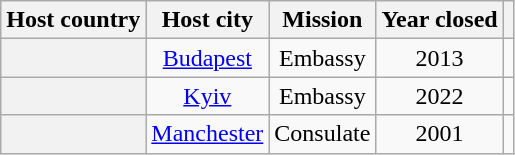<table class="wikitable plainrowheaders" style="text-align:center;">
<tr>
<th scope="col">Host country</th>
<th scope="col">Host city</th>
<th scope="col">Mission</th>
<th scope="col">Year closed</th>
<th scope="col"></th>
</tr>
<tr>
<th scope="row"></th>
<td><a href='#'>Budapest</a></td>
<td>Embassy</td>
<td>2013</td>
<td></td>
</tr>
<tr>
<th scope="row"></th>
<td><a href='#'>Kyiv</a></td>
<td>Embassy</td>
<td>2022</td>
<td></td>
</tr>
<tr>
<th scope="row"></th>
<td><a href='#'>Manchester</a></td>
<td>Consulate</td>
<td>2001</td>
<td></td>
</tr>
</table>
